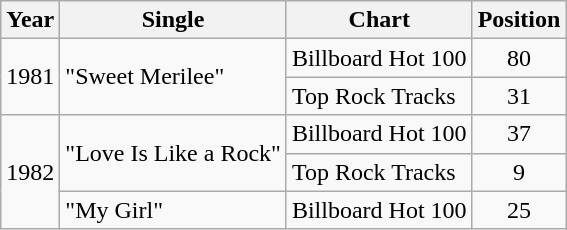<table class="wikitable">
<tr>
<th>Year</th>
<th>Single</th>
<th>Chart</th>
<th>Position</th>
</tr>
<tr>
<td rowspan="2">1981</td>
<td rowspan="2">"Sweet Merilee"</td>
<td>Billboard Hot 100</td>
<td align="center">80</td>
</tr>
<tr>
<td>Top Rock Tracks</td>
<td align="center">31</td>
</tr>
<tr>
<td rowspan="3">1982</td>
<td rowspan="2">"Love Is Like a Rock"</td>
<td>Billboard Hot 100</td>
<td align="center">37</td>
</tr>
<tr>
<td>Top Rock Tracks</td>
<td align="center">9</td>
</tr>
<tr>
<td>"My Girl"</td>
<td>Billboard Hot 100</td>
<td align="center">25</td>
</tr>
</table>
